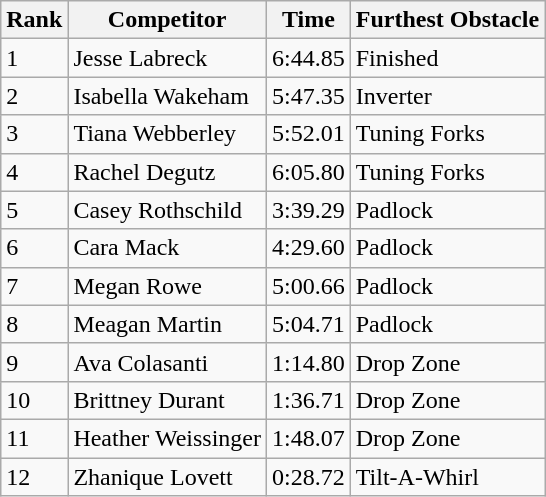<table class="wikitable sortable mw-collapsible">
<tr>
<th>Rank</th>
<th>Competitor</th>
<th>Time</th>
<th>Furthest Obstacle</th>
</tr>
<tr>
<td>1</td>
<td>Jesse Labreck</td>
<td>6:44.85</td>
<td>Finished</td>
</tr>
<tr>
<td>2</td>
<td>Isabella Wakeham</td>
<td>5:47.35</td>
<td>Inverter</td>
</tr>
<tr>
<td>3</td>
<td>Tiana Webberley</td>
<td>5:52.01</td>
<td>Tuning Forks</td>
</tr>
<tr>
<td>4</td>
<td>Rachel Degutz</td>
<td>6:05.80</td>
<td>Tuning Forks</td>
</tr>
<tr>
<td>5</td>
<td>Casey Rothschild</td>
<td>3:39.29</td>
<td>Padlock</td>
</tr>
<tr>
<td>6</td>
<td>Cara Mack</td>
<td>4:29.60</td>
<td>Padlock</td>
</tr>
<tr>
<td>7</td>
<td>Megan Rowe</td>
<td>5:00.66</td>
<td>Padlock</td>
</tr>
<tr>
<td>8</td>
<td>Meagan Martin</td>
<td>5:04.71</td>
<td>Padlock</td>
</tr>
<tr>
<td>9</td>
<td>Ava Colasanti</td>
<td>1:14.80</td>
<td>Drop Zone</td>
</tr>
<tr>
<td>10</td>
<td>Brittney Durant</td>
<td>1:36.71</td>
<td>Drop Zone</td>
</tr>
<tr>
<td>11</td>
<td>Heather Weissinger</td>
<td>1:48.07</td>
<td>Drop Zone</td>
</tr>
<tr>
<td>12</td>
<td>Zhanique Lovett</td>
<td>0:28.72</td>
<td>Tilt-A-Whirl</td>
</tr>
</table>
